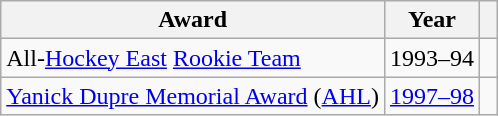<table class="wikitable">
<tr>
<th>Award</th>
<th>Year</th>
<th> </th>
</tr>
<tr>
<td>All-<a href='#'>Hockey East</a> <a href='#'>Rookie Team</a></td>
<td>1993–94</td>
<td></td>
</tr>
<tr>
<td><a href='#'>Yanick Dupre Memorial Award</a> (<a href='#'>AHL</a>)</td>
<td><a href='#'>1997–98</a></td>
<td></td>
</tr>
</table>
